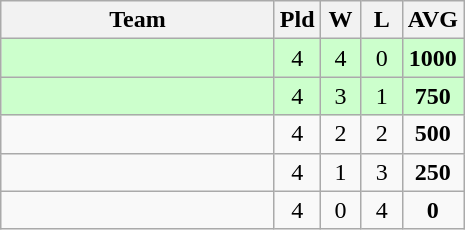<table class="wikitable" style="text-align:center;">
<tr>
<th width=175>Team</th>
<th width=20 abbr="Played">Pld</th>
<th width=20 abbr="Won">W</th>
<th width=20 abbr="Lost">L</th>
<th width=30 abbr="Average">AVG</th>
</tr>
<tr style="background:#ccffcc">
<td align=left></td>
<td>4</td>
<td>4</td>
<td>0</td>
<td><strong>1000</strong></td>
</tr>
<tr style="background:#ccffcc">
<td align=left></td>
<td>4</td>
<td>3</td>
<td>1</td>
<td><strong>750</strong></td>
</tr>
<tr>
<td align=left></td>
<td>4</td>
<td>2</td>
<td>2</td>
<td><strong>500</strong></td>
</tr>
<tr>
<td align=left></td>
<td>4</td>
<td>1</td>
<td>3</td>
<td><strong>250</strong></td>
</tr>
<tr>
<td align=left></td>
<td>4</td>
<td>0</td>
<td>4</td>
<td><strong>0</strong></td>
</tr>
</table>
